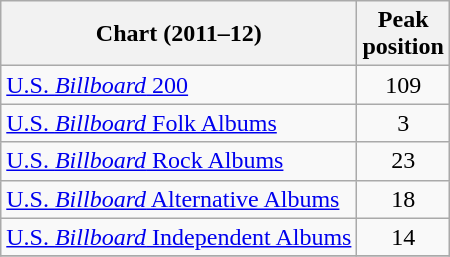<table class="wikitable">
<tr>
<th>Chart (2011–12)</th>
<th>Peak<br>position</th>
</tr>
<tr>
<td><a href='#'>U.S. <em>Billboard</em> 200</a></td>
<td style="text-align:center;">109</td>
</tr>
<tr>
<td><a href='#'>U.S. <em>Billboard</em> Folk Albums</a></td>
<td style="text-align:center;">3</td>
</tr>
<tr>
<td><a href='#'>U.S. <em>Billboard</em> Rock Albums</a></td>
<td style="text-align:center;">23</td>
</tr>
<tr>
<td><a href='#'>U.S. <em>Billboard</em> Alternative Albums</a></td>
<td style="text-align:center;">18</td>
</tr>
<tr>
<td><a href='#'>U.S. <em>Billboard</em> Independent Albums</a></td>
<td style="text-align:center;">14</td>
</tr>
<tr>
</tr>
</table>
